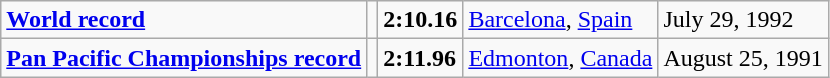<table class="wikitable">
<tr>
<td><strong><a href='#'>World record</a></strong></td>
<td></td>
<td><strong>2:10.16</strong></td>
<td><a href='#'>Barcelona</a>, <a href='#'>Spain</a></td>
<td>July 29, 1992</td>
</tr>
<tr>
<td><strong><a href='#'>Pan Pacific Championships record</a></strong></td>
<td></td>
<td><strong>2:11.96</strong></td>
<td><a href='#'>Edmonton</a>, <a href='#'>Canada</a></td>
<td>August 25, 1991</td>
</tr>
</table>
